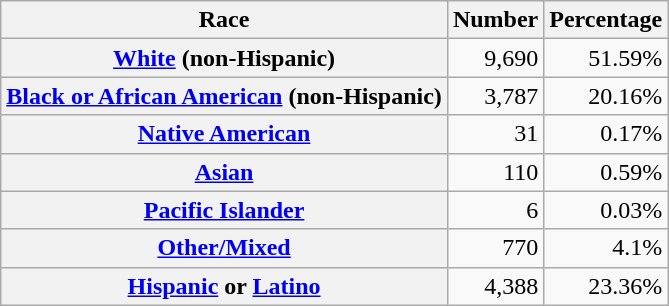<table class="wikitable" style="text-align:right">
<tr>
<th scope="col">Race</th>
<th scope="col">Number</th>
<th scope="col">Percentage</th>
</tr>
<tr>
<th scope="row"><a href='#'>White</a> (non-Hispanic)</th>
<td>9,690</td>
<td>51.59%</td>
</tr>
<tr>
<th scope="row"><a href='#'>Black or African American</a> (non-Hispanic)</th>
<td>3,787</td>
<td>20.16%</td>
</tr>
<tr>
<th scope="row"><a href='#'>Native American</a></th>
<td>31</td>
<td>0.17%</td>
</tr>
<tr>
<th scope="row"><a href='#'>Asian</a></th>
<td>110</td>
<td>0.59%</td>
</tr>
<tr>
<th scope="row"><a href='#'>Pacific Islander</a></th>
<td>6</td>
<td>0.03%</td>
</tr>
<tr>
<th scope="row"><a href='#'>Other/Mixed</a></th>
<td>770</td>
<td>4.1%</td>
</tr>
<tr>
<th scope="row"><a href='#'>Hispanic</a> or <a href='#'>Latino</a></th>
<td>4,388</td>
<td>23.36%</td>
</tr>
</table>
